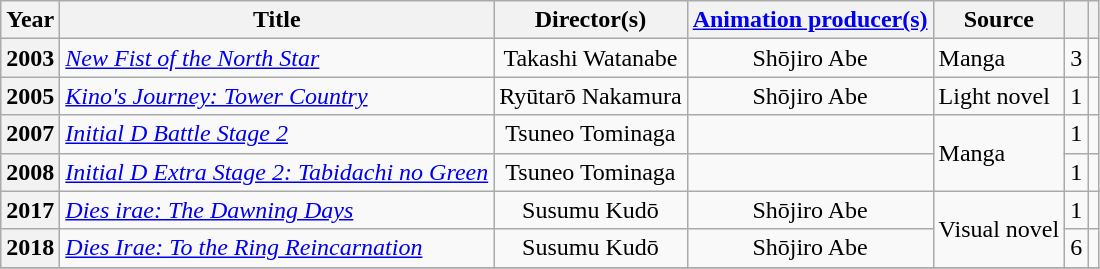<table class="wikitable sortable plainrowheaders">
<tr>
<th scope="col" class="unsortable" width=10>Year</th>
<th scope="col">Title</th>
<th scope="col">Director(s)</th>
<th scope="col"><a href='#'>Animation producer(s)</a></th>
<th scope="col">Source</th>
<th scope="col"></th>
<th scope="col" class="unsortable"></th>
</tr>
<tr>
<th scope="row">2003</th>
<td><em><a href='#'>New Fist of the North Star</a></em></td>
<td style=text-align:center>Takashi Watanabe</td>
<td style=text-align:center>Shōjiro Abe</td>
<td>Manga</td>
<td>3</td>
<td></td>
</tr>
<tr>
<th scope="row">2005</th>
<td><em><a href='#'>Kino's Journey: Tower Country</a></em></td>
<td style=text-align:center>Ryūtarō Nakamura</td>
<td style=text-align:center>Shōjiro Abe</td>
<td>Light novel</td>
<td>1</td>
<td></td>
</tr>
<tr>
<th scope="row">2007</th>
<td><em><a href='#'>Initial D Battle Stage 2</a></em></td>
<td style=text-align:center>Tsuneo Tominaga</td>
<td></td>
<td rowspan="2">Manga</td>
<td>1</td>
<td></td>
</tr>
<tr>
<th scope="row">2008</th>
<td><em><a href='#'>Initial D Extra Stage 2: Tabidachi no Green</a></em></td>
<td style=text-align:center>Tsuneo Tominaga</td>
<td></td>
<td>1</td>
<td></td>
</tr>
<tr>
<th scope="row">2017</th>
<td><em><a href='#'>Dies irae: The Dawning Days</a></em></td>
<td style=text-align:center>Susumu Kudō</td>
<td style=text-align:center>Shōjiro Abe</td>
<td rowspan="2">Visual novel</td>
<td>1</td>
<td></td>
</tr>
<tr>
<th scope="row">2018</th>
<td><em><a href='#'>Dies Irae: To the Ring Reincarnation</a></em></td>
<td style=text-align:center>Susumu Kudō</td>
<td style=text-align:center>Shōjiro Abe</td>
<td>6</td>
<td></td>
</tr>
<tr>
</tr>
</table>
